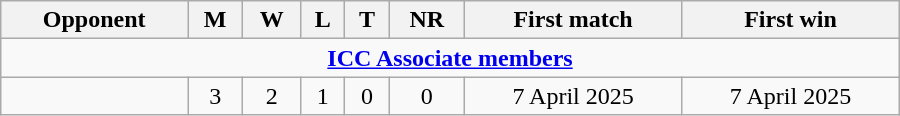<table class="wikitable" style="text-align: center; width: 600px;">
<tr>
<th>Opponent</th>
<th>M</th>
<th>W</th>
<th>L</th>
<th>T</th>
<th>NR</th>
<th>First match</th>
<th>First win</th>
</tr>
<tr>
<td colspan="8" style="text-align: center;"><strong><a href='#'>ICC Associate members</a></strong></td>
</tr>
<tr>
<td align=left></td>
<td>3</td>
<td>2</td>
<td>1</td>
<td>0</td>
<td>0</td>
<td>7 April 2025</td>
<td>7 April 2025</td>
</tr>
</table>
